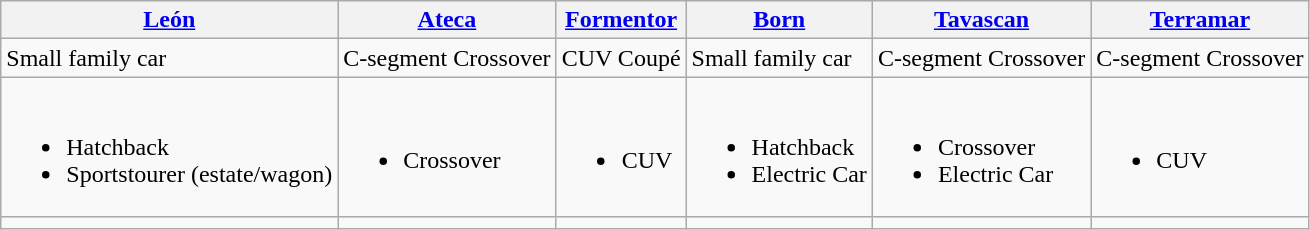<table class="wikitable">
<tr>
<th><a href='#'>León</a></th>
<th><a href='#'>Ateca</a></th>
<th><a href='#'>Formentor</a></th>
<th><a href='#'>Born</a></th>
<th><a href='#'>Tavascan</a></th>
<th><a href='#'>Terramar</a></th>
</tr>
<tr>
<td>Small family car</td>
<td>C-segment Crossover</td>
<td>CUV Coupé</td>
<td>Small family car</td>
<td>C-segment Crossover</td>
<td>C-segment Crossover</td>
</tr>
<tr>
<td><br><ul><li>Hatchback</li><li>Sportstourer (estate/wagon)</li></ul></td>
<td><br><ul><li>Crossover</li></ul></td>
<td><br><ul><li>CUV</li></ul></td>
<td><br><ul><li>Hatchback</li><li>Electric Car</li></ul></td>
<td><br><ul><li>Crossover</li><li>Electric Car</li></ul></td>
<td><br><ul><li>CUV</li></ul></td>
</tr>
<tr>
<td></td>
<td></td>
<td></td>
<td></td>
<td></td>
<td></td>
</tr>
</table>
